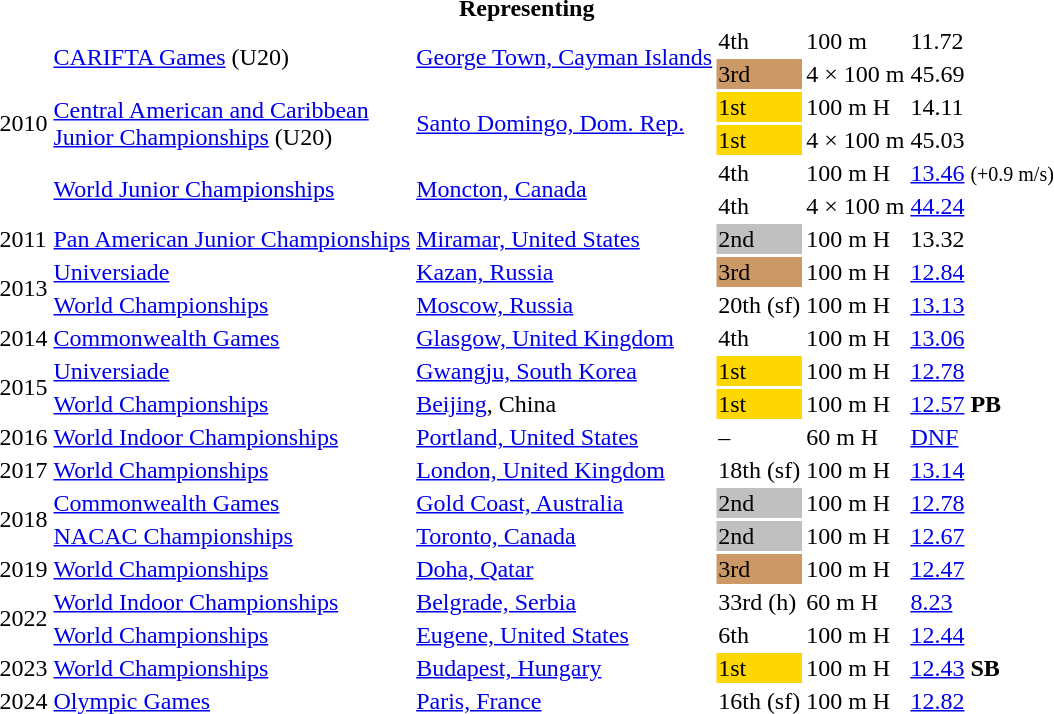<table>
<tr>
<th colspan="6">Representing </th>
</tr>
<tr>
<td rowspan=6>2010</td>
<td rowspan=2><a href='#'>CARIFTA Games</a> (U20)</td>
<td rowspan=2><a href='#'>George Town, Cayman Islands</a></td>
<td>4th</td>
<td>100 m</td>
<td>11.72</td>
</tr>
<tr>
<td bgcolor=cc9966>3rd</td>
<td>4 × 100 m</td>
<td>45.69</td>
</tr>
<tr>
<td rowspan=2><a href='#'>Central American and Caribbean<br>Junior Championships</a> (U20)</td>
<td rowspan=2><a href='#'>Santo Domingo, Dom. Rep.</a></td>
<td bgcolor=gold>1st</td>
<td>100 m H</td>
<td>14.11</td>
</tr>
<tr>
<td bgcolor=gold>1st</td>
<td>4 × 100 m</td>
<td>45.03</td>
</tr>
<tr>
<td rowspan=2><a href='#'>World Junior Championships</a></td>
<td rowspan=2><a href='#'>Moncton, Canada</a></td>
<td>4th</td>
<td>100 m H</td>
<td><a href='#'>13.46</a> <small>(+0.9 m/s)</small></td>
</tr>
<tr>
<td>4th</td>
<td>4 × 100 m</td>
<td><a href='#'>44.24</a></td>
</tr>
<tr>
<td>2011</td>
<td><a href='#'>Pan American Junior Championships</a></td>
<td><a href='#'>Miramar, United States</a></td>
<td bgcolor=silver>2nd</td>
<td>100 m H</td>
<td>13.32</td>
</tr>
<tr>
<td rowspan=2>2013</td>
<td><a href='#'>Universiade</a></td>
<td><a href='#'>Kazan, Russia</a></td>
<td bgcolor=cc9966>3rd</td>
<td>100 m H</td>
<td><a href='#'>12.84</a></td>
</tr>
<tr>
<td><a href='#'>World Championships</a></td>
<td><a href='#'>Moscow, Russia</a></td>
<td>20th (sf)</td>
<td>100 m H</td>
<td><a href='#'>13.13</a></td>
</tr>
<tr>
<td>2014</td>
<td><a href='#'>Commonwealth Games</a></td>
<td><a href='#'>Glasgow, United Kingdom</a></td>
<td>4th</td>
<td>100 m H</td>
<td><a href='#'>13.06</a></td>
</tr>
<tr>
<td rowspan=2>2015</td>
<td><a href='#'>Universiade</a></td>
<td><a href='#'>Gwangju, South Korea</a></td>
<td bgcolor=gold>1st</td>
<td>100 m H</td>
<td><a href='#'>12.78</a></td>
</tr>
<tr>
<td><a href='#'>World Championships</a></td>
<td><a href='#'>Beijing</a>, China</td>
<td bgcolor=gold>1st</td>
<td>100 m H</td>
<td><a href='#'>12.57</a> <strong>PB</strong></td>
</tr>
<tr>
<td>2016</td>
<td><a href='#'>World Indoor Championships</a></td>
<td><a href='#'>Portland, United States</a></td>
<td>–</td>
<td>60 m H</td>
<td><a href='#'>DNF</a></td>
</tr>
<tr>
<td>2017</td>
<td><a href='#'>World Championships</a></td>
<td><a href='#'>London, United Kingdom</a></td>
<td>18th (sf)</td>
<td>100 m H</td>
<td><a href='#'>13.14</a></td>
</tr>
<tr>
<td rowspan=2>2018</td>
<td><a href='#'>Commonwealth Games</a></td>
<td><a href='#'>Gold Coast, Australia</a></td>
<td bgcolor=silver>2nd</td>
<td>100 m H</td>
<td><a href='#'>12.78</a></td>
</tr>
<tr>
<td><a href='#'>NACAC Championships</a></td>
<td><a href='#'>Toronto, Canada</a></td>
<td bgcolor=silver>2nd</td>
<td>100 m H</td>
<td><a href='#'>12.67</a></td>
</tr>
<tr>
<td>2019</td>
<td><a href='#'>World Championships</a></td>
<td><a href='#'>Doha, Qatar</a></td>
<td bgcolor=cc9966>3rd</td>
<td>100 m H</td>
<td><a href='#'>12.47</a></td>
</tr>
<tr>
<td rowspan=2>2022</td>
<td><a href='#'>World Indoor Championships</a></td>
<td><a href='#'>Belgrade, Serbia</a></td>
<td>33rd (h)</td>
<td>60 m H</td>
<td><a href='#'>8.23</a></td>
</tr>
<tr>
<td><a href='#'>World Championships</a></td>
<td><a href='#'>Eugene, United States</a></td>
<td>6th</td>
<td>100 m H</td>
<td><a href='#'>12.44</a></td>
</tr>
<tr>
<td>2023</td>
<td><a href='#'>World Championships</a></td>
<td><a href='#'>Budapest, Hungary</a></td>
<td bgcolor=gold>1st</td>
<td>100 m H</td>
<td><a href='#'>12.43</a> <strong>SB</strong></td>
</tr>
<tr>
<td>2024</td>
<td><a href='#'>Olympic Games</a></td>
<td><a href='#'>Paris, France</a></td>
<td>16th (sf)</td>
<td>100 m H</td>
<td><a href='#'>12.82</a></td>
</tr>
</table>
